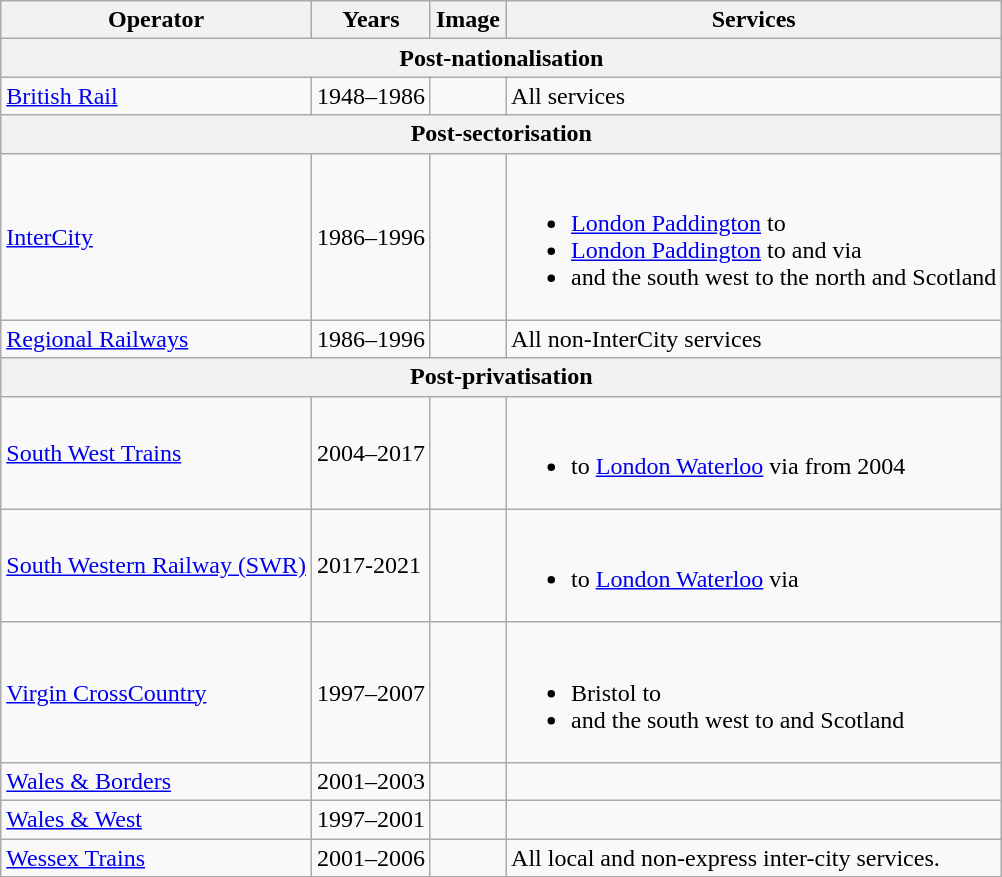<table class="wikitable">
<tr>
<th>Operator</th>
<th>Years</th>
<th>Image</th>
<th>Services</th>
</tr>
<tr>
<th colspan=4>Post-nationalisation</th>
</tr>
<tr>
<td><a href='#'>British Rail</a></td>
<td>1948–1986</td>
<td></td>
<td>All services</td>
</tr>
<tr>
<th colspan=4>Post-sectorisation</th>
</tr>
<tr>
<td><a href='#'>InterCity</a></td>
<td>1986–1996</td>
<td></td>
<td><br><ul><li><a href='#'>London Paddington</a> to </li><li><a href='#'>London Paddington</a> to  and  via </li><li> and the south west to the north and Scotland</li></ul></td>
</tr>
<tr>
<td><a href='#'>Regional Railways</a></td>
<td>1986–1996</td>
<td></td>
<td>All non-InterCity services</td>
</tr>
<tr>
<th colspan=4>Post-privatisation</th>
</tr>
<tr>
<td><a href='#'>South West Trains</a></td>
<td>2004–2017</td>
<td></td>
<td><br><ul><li> to <a href='#'>London Waterloo</a> via  from 2004</li></ul></td>
</tr>
<tr>
<td><a href='#'>South Western Railway (SWR)</a></td>
<td>2017-2021</td>
<td></td>
<td><br><ul><li> to <a href='#'>London Waterloo</a> via </li></ul></td>
</tr>
<tr>
<td><a href='#'>Virgin CrossCountry</a></td>
<td>1997–2007</td>
<td></td>
<td><br><ul><li>Bristol to </li><li> and the south west to  and Scotland</li></ul></td>
</tr>
<tr>
<td><a href='#'>Wales & Borders</a></td>
<td>2001–2003</td>
<td></td>
<td></td>
</tr>
<tr>
<td><a href='#'>Wales & West</a></td>
<td>1997–2001</td>
<td></td>
<td></td>
</tr>
<tr>
<td><a href='#'>Wessex Trains</a></td>
<td>2001–2006</td>
<td></td>
<td>All local and non-express inter-city services.</td>
</tr>
</table>
